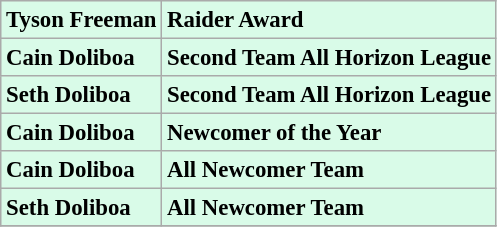<table class="wikitable" style="background:#d9fbe8; font-size:95%;">
<tr>
<td><strong>Tyson Freeman</strong></td>
<td><strong>Raider Award</strong></td>
</tr>
<tr>
<td><strong>Cain Doliboa</strong></td>
<td><strong>Second Team All Horizon League</strong></td>
</tr>
<tr>
<td><strong>Seth Doliboa</strong></td>
<td><strong>Second Team All Horizon League</strong></td>
</tr>
<tr>
<td><strong>Cain Doliboa</strong></td>
<td><strong>Newcomer of the Year</strong></td>
</tr>
<tr>
<td><strong>Cain Doliboa</strong></td>
<td><strong>All Newcomer Team</strong></td>
</tr>
<tr>
<td><strong>Seth Doliboa</strong></td>
<td><strong>All Newcomer Team</strong></td>
</tr>
<tr>
</tr>
</table>
